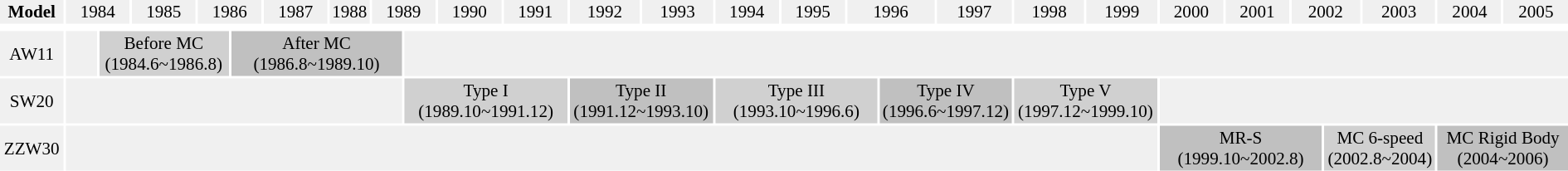<table style="width:100%; font-size:88%;">
<tr style="text-align:center; background:#f0f0f0;">
<td colspan="2"  style="width:4%; "><strong>Model</strong></td>
<td colspan="2"  style="width:4%; ">1984</td>
<td colspan="2"  style="width:4%; ">1985</td>
<td colspan="2"  style="width:4%; ">1986</td>
<td colspan="2"  style="width:4%; ">1987</td>
<td colspan="2"  style="width:1%; ">1988</td>
<td colspan="2"  style="width:4%; ">1989</td>
<td colspan="2"  style="width:4%; ">1990</td>
<td colspan="2"  style="width:4%; ">1991</td>
<td colspan="2"  style="width:4%; ">1992</td>
<td colspan="2"  style="width:4%; ">1993</td>
<td colspan="2"  style="width:4%; ">1994</td>
<td colspan="2"  style="width:4%; ">1995</td>
<td colspan="2"  style="width:4%; ">1996</td>
<td colspan="2"  style="width:2%; ">1997</td>
<td colspan="2"  style="width:4%; ">1998</td>
<td colspan="2"  style="width:4%; ">1999</td>
<td colspan="2"  style="width:4%; ">2000</td>
<td colspan="2"  style="width:4%; ">2001</td>
<td colspan="2"  style="width:4%; ">2002</td>
<td colspan="2"  style="width:4%; ">2003</td>
<td colspan="2"  style="width:4%; ">2004</td>
<td colspan="2"  style="width:4%; ">2005</td>
</tr>
<tr>
<td></td>
<td></td>
<td></td>
<td></td>
<td></td>
<td></td>
<td></td>
<td></td>
<td></td>
<td></td>
<td></td>
<td></td>
<td></td>
<td></td>
<td></td>
<td></td>
<td></td>
<td></td>
<td></td>
<td></td>
<td></td>
<td></td>
<td></td>
<td></td>
<td></td>
<td></td>
<td></td>
<td></td>
<td></td>
<td></td>
<td></td>
<td></td>
<td></td>
<td></td>
<td></td>
<td></td>
<td></td>
<td></td>
<td></td>
<td></td>
<td></td>
<td></td>
<td></td>
<td></td>
<td></td>
<td></td>
</tr>
<tr style="text-align:center;">
<td colspan="2" style="background:#f0f0f0;">AW11</td>
<td style="background:#f0f0f0;"></td>
<td colspan="4" style="background:#d0d0d0;">Before MC<br>(1984.6~1986.8)</td>
<td colspan="6" style="background:silver;">After MC<br>(1986.8~1989.10)</td>
<td colspan="33" style="background:#f0f0f0;"></td>
</tr>
<tr style="text-align:center;">
<td colspan="2" style="background:#f0f0f0;">SW20</td>
<td colspan="11" style="background:#f0f0f0;"></td>
<td colspan="5" style="background:#d0d0d0;">Type I<br>(1989.10~1991.12)</td>
<td colspan="4" style="background:silver;">Type II<br>(1991.12~1993.10)</td>
<td colspan="5" style="background:#d0d0d0;">Type III<br>(1993.10~1996.6)</td>
<td colspan="3" style="background:silver;">Type IV<br>(1996.6~1997.12)</td>
<td colspan="4" style="background:#d0d0d0;">Type V<br>(1997.12~1999.10)</td>
<td colspan="12" style="background:#f0f0f0;"></td>
</tr>
<tr style="text-align:center;">
<td colspan="2" style="background:#f0f0f0;">ZZW30</td>
<td colspan="32" style="background:#f0f0f0;"></td>
<td colspan="5" style="background:silver;">MR-S<br>(1999.10~2002.8)</td>
<td colspan="3" style="background:#d0d0d0;">MC 6-speed<br>(2002.8~2004)</td>
<td colspan="6" style="background:silver;">MC Rigid Body<br>(2004~2006)</td>
</tr>
</table>
